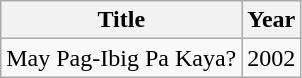<table class="wikitable">
<tr>
<th>Title</th>
<th>Year</th>
</tr>
<tr>
<td>May Pag-Ibig Pa Kaya?</td>
<td>2002</td>
</tr>
</table>
